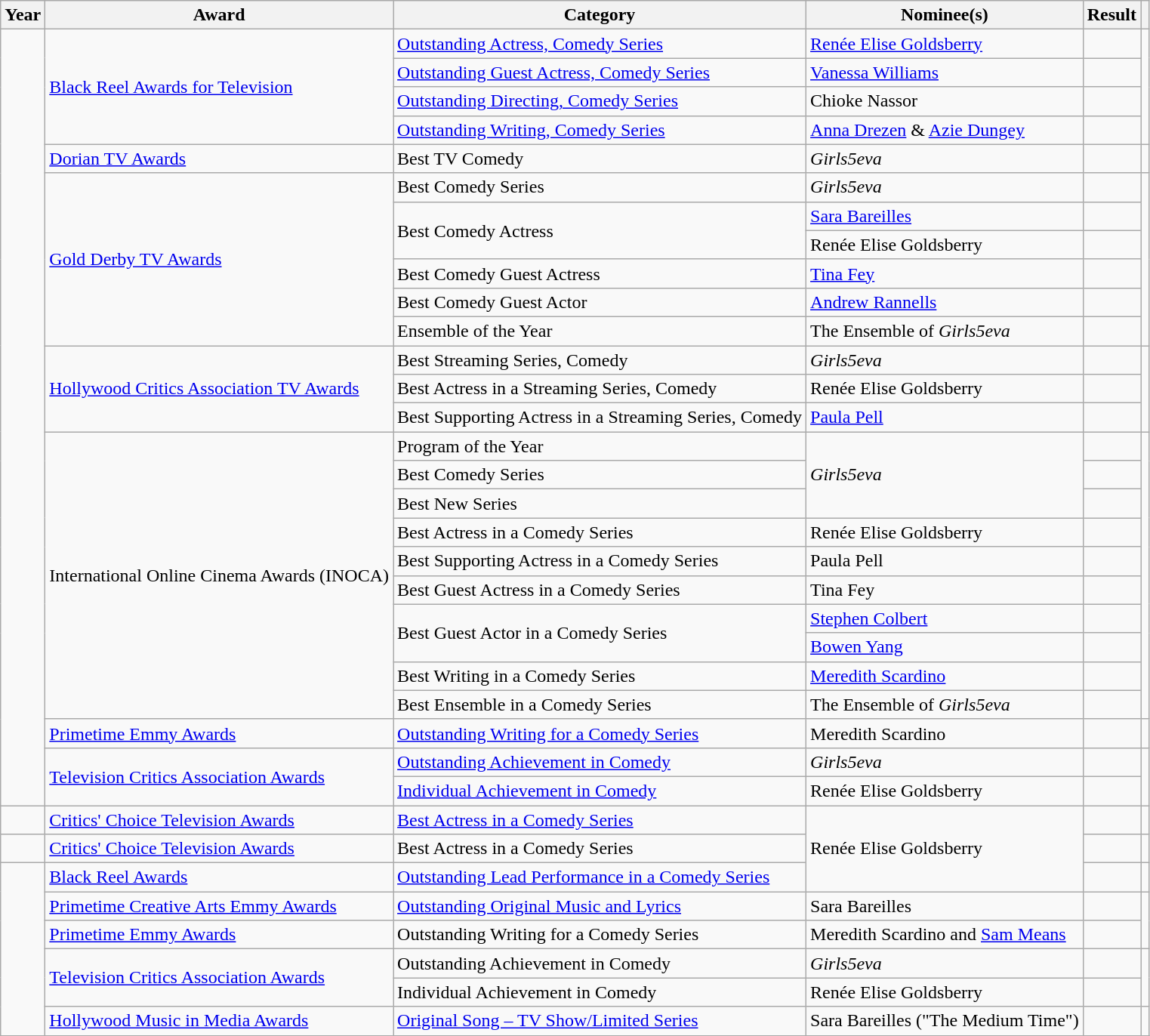<table class="wikitable sortable">
<tr>
<th>Year</th>
<th>Award</th>
<th>Category</th>
<th>Nominee(s)</th>
<th>Result</th>
<th></th>
</tr>
<tr>
<td rowspan="27"></td>
<td rowspan="4"><a href='#'>Black Reel Awards for Television</a></td>
<td><a href='#'>Outstanding Actress, Comedy Series</a></td>
<td><a href='#'>Renée Elise Goldsberry</a></td>
<td></td>
<td rowspan="4" align="center"></td>
</tr>
<tr>
<td><a href='#'>Outstanding Guest Actress, Comedy Series</a></td>
<td><a href='#'>Vanessa Williams</a></td>
<td></td>
</tr>
<tr>
<td><a href='#'>Outstanding Directing, Comedy Series</a></td>
<td>Chioke Nassor </td>
<td></td>
</tr>
<tr>
<td><a href='#'>Outstanding Writing, Comedy Series</a></td>
<td><a href='#'>Anna Drezen</a> & <a href='#'>Azie Dungey</a> </td>
<td></td>
</tr>
<tr>
<td><a href='#'>Dorian TV Awards</a></td>
<td>Best TV Comedy</td>
<td><em>Girls5eva</em></td>
<td></td>
<td align="center"></td>
</tr>
<tr>
<td rowspan="6"><a href='#'>Gold Derby TV Awards</a></td>
<td>Best Comedy Series</td>
<td><em>Girls5eva</em></td>
<td></td>
<td rowspan="6" align="center"></td>
</tr>
<tr>
<td rowspan="2">Best Comedy Actress</td>
<td><a href='#'>Sara Bareilles</a></td>
<td></td>
</tr>
<tr>
<td>Renée Elise Goldsberry</td>
<td></td>
</tr>
<tr>
<td>Best Comedy Guest Actress</td>
<td><a href='#'>Tina Fey</a></td>
<td></td>
</tr>
<tr>
<td>Best Comedy Guest Actor</td>
<td><a href='#'>Andrew Rannells</a></td>
<td></td>
</tr>
<tr>
<td>Ensemble of the Year</td>
<td>The Ensemble of <em>Girls5eva</em></td>
<td></td>
</tr>
<tr>
<td rowspan="3"><a href='#'>Hollywood Critics Association TV Awards</a></td>
<td>Best Streaming Series, Comedy</td>
<td><em>Girls5eva</em></td>
<td></td>
<td rowspan="3" align="center"></td>
</tr>
<tr>
<td>Best Actress in a Streaming Series, Comedy</td>
<td>Renée Elise Goldsberry</td>
<td></td>
</tr>
<tr>
<td>Best Supporting Actress in a Streaming Series, Comedy</td>
<td><a href='#'>Paula Pell</a></td>
<td></td>
</tr>
<tr>
<td rowspan="10">International Online Cinema Awards (INOCA)</td>
<td>Program of the Year</td>
<td rowspan="3"><em>Girls5eva</em></td>
<td></td>
<td rowspan="10" align="center"></td>
</tr>
<tr>
<td>Best Comedy Series</td>
<td></td>
</tr>
<tr>
<td>Best New Series</td>
<td></td>
</tr>
<tr>
<td>Best Actress in a Comedy Series</td>
<td>Renée Elise Goldsberry</td>
<td></td>
</tr>
<tr>
<td>Best Supporting Actress in a Comedy Series</td>
<td>Paula Pell</td>
<td></td>
</tr>
<tr>
<td>Best Guest Actress in a Comedy Series</td>
<td>Tina Fey</td>
<td></td>
</tr>
<tr>
<td rowspan="2">Best Guest Actor in a Comedy Series</td>
<td><a href='#'>Stephen Colbert</a></td>
<td></td>
</tr>
<tr>
<td><a href='#'>Bowen Yang</a></td>
<td></td>
</tr>
<tr>
<td>Best Writing in a Comedy Series</td>
<td><a href='#'>Meredith Scardino</a> </td>
<td></td>
</tr>
<tr>
<td>Best Ensemble in a Comedy Series</td>
<td>The Ensemble of <em>Girls5eva</em></td>
<td></td>
</tr>
<tr>
<td><a href='#'>Primetime Emmy Awards</a></td>
<td><a href='#'>Outstanding Writing for a Comedy Series</a></td>
<td>Meredith Scardino </td>
<td></td>
<td align="center"></td>
</tr>
<tr>
<td rowspan="2"><a href='#'>Television Critics Association Awards</a></td>
<td><a href='#'>Outstanding Achievement in Comedy</a></td>
<td><em>Girls5eva</em></td>
<td></td>
<td rowspan="2" align="center"></td>
</tr>
<tr>
<td><a href='#'>Individual Achievement in Comedy</a></td>
<td>Renée Elise Goldsberry</td>
<td></td>
</tr>
<tr>
<td rowspan="1"></td>
<td><a href='#'>Critics' Choice Television Awards</a></td>
<td><a href='#'>Best Actress in a Comedy Series</a></td>
<td rowspan="3">Renée Elise Goldsberry</td>
<td></td>
<td align="center"></td>
</tr>
<tr>
<td rowspan="1"></td>
<td><a href='#'>Critics' Choice Television Awards</a></td>
<td>Best Actress in a Comedy Series</td>
<td></td>
<td align="center"></td>
</tr>
<tr>
<td rowspan="6"></td>
<td><a href='#'>Black Reel Awards</a></td>
<td><a href='#'>Outstanding Lead Performance in a Comedy Series</a></td>
<td></td>
<td align=center></td>
</tr>
<tr>
<td><a href='#'>Primetime Creative Arts Emmy Awards</a></td>
<td><a href='#'>Outstanding Original Music and Lyrics</a></td>
<td>Sara Bareilles </td>
<td></td>
<td align="center" rowspan="2"></td>
</tr>
<tr>
<td><a href='#'>Primetime Emmy Awards</a></td>
<td>Outstanding Writing for a Comedy Series</td>
<td>Meredith Scardino and <a href='#'>Sam Means</a> </td>
<td></td>
</tr>
<tr>
<td rowspan="2"><a href='#'>Television Critics Association Awards</a></td>
<td>Outstanding Achievement in Comedy</td>
<td><em>Girls5eva</em></td>
<td></td>
<td rowspan="2" style="text-align:center"></td>
</tr>
<tr>
<td>Individual Achievement in Comedy</td>
<td>Renée Elise Goldsberry</td>
<td></td>
</tr>
<tr>
<td><a href='#'>Hollywood Music in Media Awards</a></td>
<td><a href='#'>Original Song – TV Show/Limited Series</a></td>
<td>Sara Bareilles ("The Medium Time")</td>
<td></td>
<td align="center"></td>
</tr>
<tr>
</tr>
</table>
